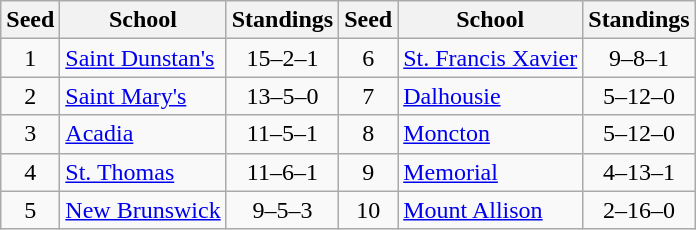<table class="wikitable">
<tr>
<th>Seed</th>
<th>School</th>
<th>Standings</th>
<th>Seed</th>
<th>School</th>
<th>Standings</th>
</tr>
<tr>
<td align=center>1</td>
<td><a href='#'>Saint Dunstan's</a></td>
<td align=center>15–2–1</td>
<td align=center>6</td>
<td><a href='#'>St. Francis Xavier</a></td>
<td align=center>9–8–1</td>
</tr>
<tr>
<td align=center>2</td>
<td><a href='#'>Saint Mary's</a></td>
<td align=center>13–5–0</td>
<td align=center>7</td>
<td><a href='#'>Dalhousie</a></td>
<td align=center>5–12–0</td>
</tr>
<tr>
<td align=center>3</td>
<td><a href='#'>Acadia</a></td>
<td align=center>11–5–1</td>
<td align=center>8</td>
<td><a href='#'>Moncton</a></td>
<td align=center>5–12–0</td>
</tr>
<tr>
<td align=center>4</td>
<td><a href='#'>St. Thomas</a></td>
<td align=center>11–6–1</td>
<td align=center>9</td>
<td><a href='#'>Memorial</a></td>
<td align=center>4–13–1</td>
</tr>
<tr>
<td align=center>5</td>
<td><a href='#'>New Brunswick</a></td>
<td align=center>9–5–3</td>
<td align=center>10</td>
<td><a href='#'>Mount Allison</a></td>
<td align=center>2–16–0</td>
</tr>
</table>
